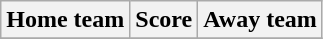<table class="wikitable" style="text-align: center">
<tr>
<th>Home team</th>
<th>Score</th>
<th>Away team</th>
</tr>
<tr>
</tr>
</table>
